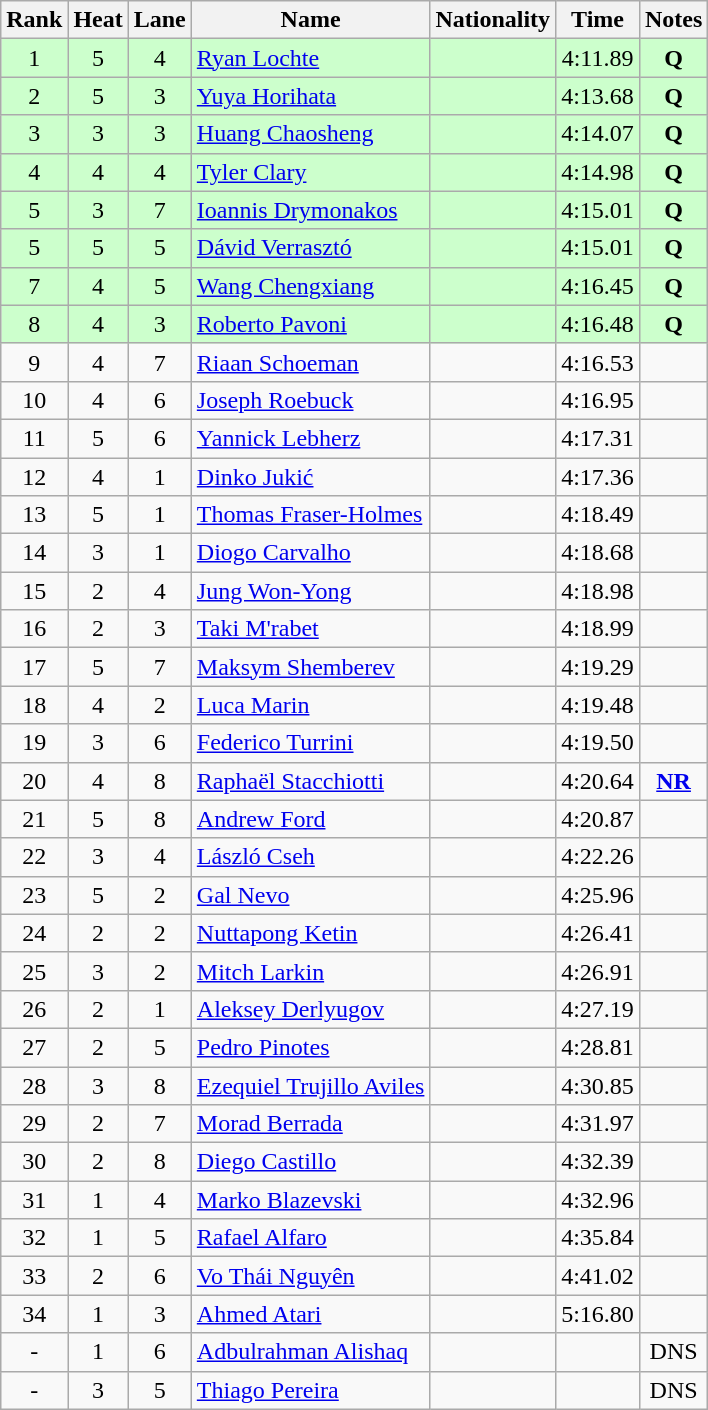<table class="wikitable sortable" style="text-align:center">
<tr>
<th>Rank</th>
<th>Heat</th>
<th>Lane</th>
<th>Name</th>
<th>Nationality</th>
<th>Time</th>
<th>Notes</th>
</tr>
<tr bgcolor=ccffcc>
<td>1</td>
<td>5</td>
<td>4</td>
<td align=left><a href='#'>Ryan Lochte</a></td>
<td align=left></td>
<td>4:11.89</td>
<td><strong>Q</strong></td>
</tr>
<tr bgcolor=ccffcc>
<td>2</td>
<td>5</td>
<td>3</td>
<td align=left><a href='#'>Yuya Horihata</a></td>
<td align=left></td>
<td>4:13.68</td>
<td><strong>Q</strong></td>
</tr>
<tr bgcolor=ccffcc>
<td>3</td>
<td>3</td>
<td>3</td>
<td align=left><a href='#'>Huang Chaosheng</a></td>
<td align=left></td>
<td>4:14.07</td>
<td><strong>Q</strong></td>
</tr>
<tr bgcolor=ccffcc>
<td>4</td>
<td>4</td>
<td>4</td>
<td align=left><a href='#'>Tyler Clary</a></td>
<td align=left></td>
<td>4:14.98</td>
<td><strong>Q</strong></td>
</tr>
<tr bgcolor=ccffcc>
<td>5</td>
<td>3</td>
<td>7</td>
<td align=left><a href='#'>Ioannis Drymonakos</a></td>
<td align=left></td>
<td>4:15.01</td>
<td><strong>Q</strong></td>
</tr>
<tr bgcolor=ccffcc>
<td>5</td>
<td>5</td>
<td>5</td>
<td align=left><a href='#'>Dávid Verrasztó</a></td>
<td align=left></td>
<td>4:15.01</td>
<td><strong>Q</strong></td>
</tr>
<tr bgcolor=ccffcc>
<td>7</td>
<td>4</td>
<td>5</td>
<td align=left><a href='#'>Wang Chengxiang</a></td>
<td align=left></td>
<td>4:16.45</td>
<td><strong>Q</strong></td>
</tr>
<tr bgcolor=ccffcc>
<td>8</td>
<td>4</td>
<td>3</td>
<td align=left><a href='#'>Roberto Pavoni</a></td>
<td align=left></td>
<td>4:16.48</td>
<td><strong>Q</strong></td>
</tr>
<tr>
<td>9</td>
<td>4</td>
<td>7</td>
<td align=left><a href='#'>Riaan Schoeman</a></td>
<td align=left></td>
<td>4:16.53</td>
<td></td>
</tr>
<tr>
<td>10</td>
<td>4</td>
<td>6</td>
<td align=left><a href='#'>Joseph Roebuck</a></td>
<td align=left></td>
<td>4:16.95</td>
<td></td>
</tr>
<tr>
<td>11</td>
<td>5</td>
<td>6</td>
<td align=left><a href='#'>Yannick Lebherz</a></td>
<td align=left></td>
<td>4:17.31</td>
<td></td>
</tr>
<tr>
<td>12</td>
<td>4</td>
<td>1</td>
<td align=left><a href='#'>Dinko Jukić</a></td>
<td align=left></td>
<td>4:17.36</td>
<td></td>
</tr>
<tr>
<td>13</td>
<td>5</td>
<td>1</td>
<td align=left><a href='#'>Thomas Fraser-Holmes</a></td>
<td align=left></td>
<td>4:18.49</td>
<td></td>
</tr>
<tr>
<td>14</td>
<td>3</td>
<td>1</td>
<td align=left><a href='#'>Diogo Carvalho</a></td>
<td align=left></td>
<td>4:18.68</td>
<td></td>
</tr>
<tr>
<td>15</td>
<td>2</td>
<td>4</td>
<td align=left><a href='#'>Jung Won-Yong</a></td>
<td align=left></td>
<td>4:18.98</td>
<td></td>
</tr>
<tr>
<td>16</td>
<td>2</td>
<td>3</td>
<td align=left><a href='#'>Taki M'rabet</a></td>
<td align=left></td>
<td>4:18.99</td>
<td></td>
</tr>
<tr>
<td>17</td>
<td>5</td>
<td>7</td>
<td align=left><a href='#'>Maksym Shemberev</a></td>
<td align=left></td>
<td>4:19.29</td>
<td></td>
</tr>
<tr>
<td>18</td>
<td>4</td>
<td>2</td>
<td align=left><a href='#'>Luca Marin</a></td>
<td align=left></td>
<td>4:19.48</td>
<td></td>
</tr>
<tr>
<td>19</td>
<td>3</td>
<td>6</td>
<td align=left><a href='#'>Federico Turrini</a></td>
<td align=left></td>
<td>4:19.50</td>
<td></td>
</tr>
<tr>
<td>20</td>
<td>4</td>
<td>8</td>
<td align=left><a href='#'>Raphaël Stacchiotti</a></td>
<td align=left></td>
<td>4:20.64</td>
<td><strong><a href='#'>NR</a></strong></td>
</tr>
<tr>
<td>21</td>
<td>5</td>
<td>8</td>
<td align=left><a href='#'>Andrew Ford</a></td>
<td align=left></td>
<td>4:20.87</td>
<td></td>
</tr>
<tr>
<td>22</td>
<td>3</td>
<td>4</td>
<td align=left><a href='#'>László Cseh</a></td>
<td align=left></td>
<td>4:22.26</td>
<td></td>
</tr>
<tr>
<td>23</td>
<td>5</td>
<td>2</td>
<td align=left><a href='#'>Gal Nevo</a></td>
<td align=left></td>
<td>4:25.96</td>
<td></td>
</tr>
<tr>
<td>24</td>
<td>2</td>
<td>2</td>
<td align=left><a href='#'>Nuttapong Ketin</a></td>
<td align=left></td>
<td>4:26.41</td>
<td></td>
</tr>
<tr>
<td>25</td>
<td>3</td>
<td>2</td>
<td align=left><a href='#'>Mitch Larkin</a></td>
<td align=left></td>
<td>4:26.91</td>
<td></td>
</tr>
<tr>
<td>26</td>
<td>2</td>
<td>1</td>
<td align=left><a href='#'>Aleksey Derlyugov</a></td>
<td align=left></td>
<td>4:27.19</td>
<td></td>
</tr>
<tr>
<td>27</td>
<td>2</td>
<td>5</td>
<td align=left><a href='#'>Pedro Pinotes</a></td>
<td align=left></td>
<td>4:28.81</td>
<td></td>
</tr>
<tr>
<td>28</td>
<td>3</td>
<td>8</td>
<td align=left><a href='#'>Ezequiel Trujillo Aviles</a></td>
<td align=left></td>
<td>4:30.85</td>
<td></td>
</tr>
<tr>
<td>29</td>
<td>2</td>
<td>7</td>
<td align=left><a href='#'>Morad Berrada</a></td>
<td align=left></td>
<td>4:31.97</td>
<td></td>
</tr>
<tr>
<td>30</td>
<td>2</td>
<td>8</td>
<td align=left><a href='#'>Diego Castillo</a></td>
<td align=left></td>
<td>4:32.39</td>
<td></td>
</tr>
<tr>
<td>31</td>
<td>1</td>
<td>4</td>
<td align=left><a href='#'>Marko Blazevski</a></td>
<td align=left></td>
<td>4:32.96</td>
<td></td>
</tr>
<tr>
<td>32</td>
<td>1</td>
<td>5</td>
<td align=left><a href='#'>Rafael Alfaro</a></td>
<td align=left></td>
<td>4:35.84</td>
<td></td>
</tr>
<tr>
<td>33</td>
<td>2</td>
<td>6</td>
<td align=left><a href='#'>Vo Thái Nguyên</a></td>
<td align=left></td>
<td>4:41.02</td>
<td></td>
</tr>
<tr>
<td>34</td>
<td>1</td>
<td>3</td>
<td align=left><a href='#'>Ahmed Atari</a></td>
<td align=left></td>
<td>5:16.80</td>
<td></td>
</tr>
<tr>
<td>-</td>
<td>1</td>
<td>6</td>
<td align=left><a href='#'>Adbulrahman Alishaq</a></td>
<td align=left></td>
<td></td>
<td>DNS</td>
</tr>
<tr>
<td>-</td>
<td>3</td>
<td>5</td>
<td align=left><a href='#'>Thiago Pereira</a></td>
<td align=left></td>
<td></td>
<td>DNS</td>
</tr>
</table>
